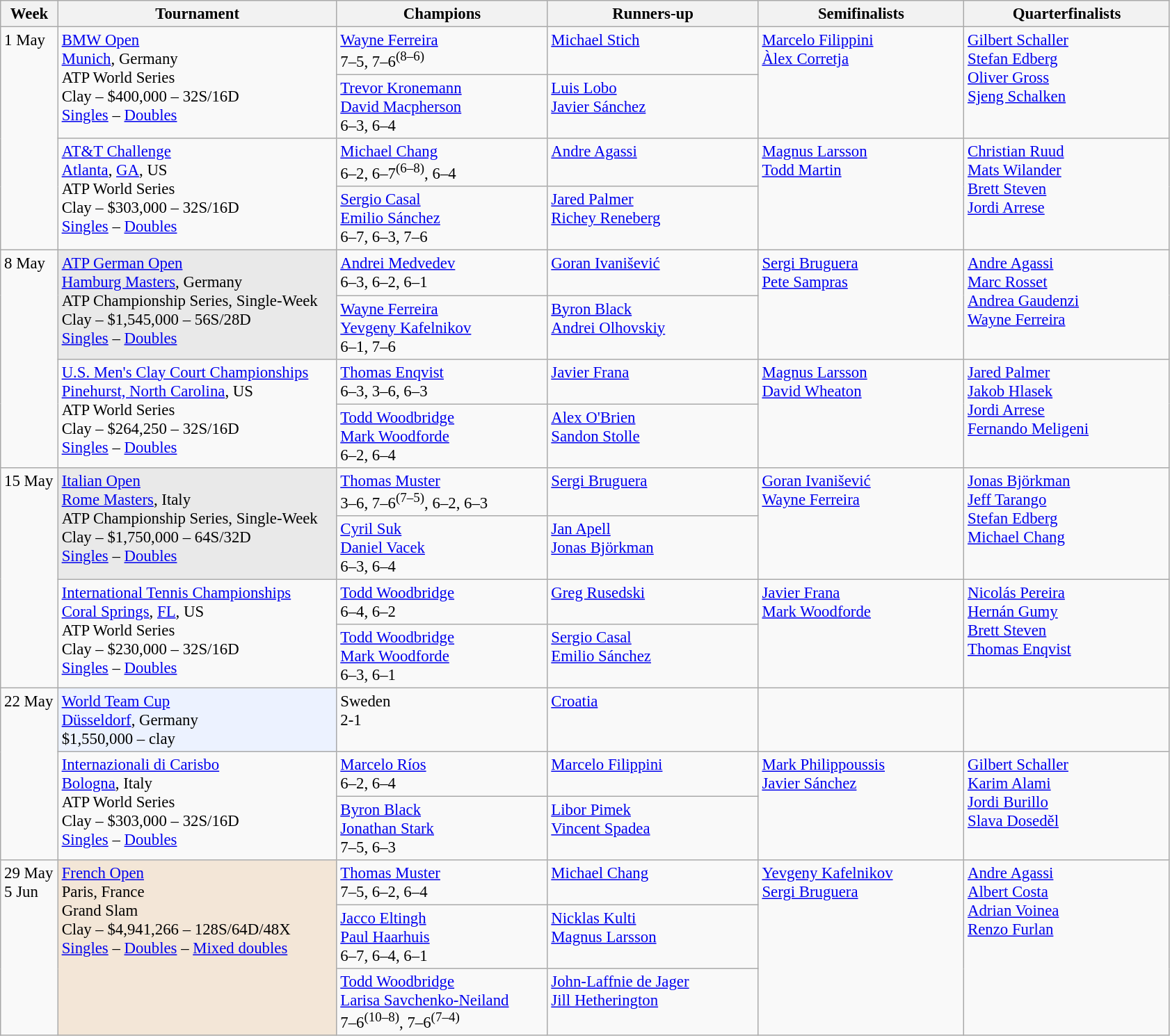<table class=wikitable style=font-size:95%>
<tr>
<th style="width:48px;">Week</th>
<th style="width:260px;">Tournament</th>
<th style="width:195px;">Champions</th>
<th style="width:195px;">Runners-up</th>
<th style="width:190px;">Semifinalists</th>
<th style="width:190px;">Quarterfinalists</th>
</tr>
<tr valign=top>
<td rowspan=4>1 May</td>
<td rowspan=2><a href='#'>BMW Open</a> <br> <a href='#'>Munich</a>, Germany<br>ATP World Series<br>Clay – $400,000 – 32S/16D <br> <a href='#'>Singles</a> – <a href='#'>Doubles</a></td>
<td> <a href='#'>Wayne Ferreira</a><br> 7–5, 7–6<sup>(8–6)</sup></td>
<td> <a href='#'>Michael Stich</a></td>
<td rowspan=2> <a href='#'>Marcelo Filippini</a><br> <a href='#'>Àlex Corretja</a></td>
<td rowspan=2> <a href='#'>Gilbert Schaller</a><br> <a href='#'>Stefan Edberg</a><br> <a href='#'>Oliver Gross</a><br> <a href='#'>Sjeng Schalken</a></td>
</tr>
<tr valign=top>
<td> <a href='#'>Trevor Kronemann</a> <br>  <a href='#'>David Macpherson</a><br> 6–3, 6–4</td>
<td> <a href='#'>Luis Lobo</a> <br>  <a href='#'>Javier Sánchez</a></td>
</tr>
<tr valign=top>
<td rowspan=2><a href='#'>AT&T Challenge</a> <br> <a href='#'>Atlanta</a>, <a href='#'>GA</a>, US<br>ATP World Series<br>Clay – $303,000 – 32S/16D <br> <a href='#'>Singles</a> – <a href='#'>Doubles</a></td>
<td> <a href='#'>Michael Chang</a><br> 6–2, 6–7<sup>(6–8)</sup>, 6–4</td>
<td> <a href='#'>Andre Agassi</a></td>
<td rowspan=2> <a href='#'>Magnus Larsson</a><br> <a href='#'>Todd Martin</a></td>
<td rowspan=2> <a href='#'>Christian Ruud</a><br> <a href='#'>Mats Wilander</a><br> <a href='#'>Brett Steven</a><br> <a href='#'>Jordi Arrese</a></td>
</tr>
<tr valign=top>
<td> <a href='#'>Sergio Casal</a> <br>  <a href='#'>Emilio Sánchez</a><br> 6–7, 6–3, 7–6</td>
<td> <a href='#'>Jared Palmer</a> <br>  <a href='#'>Richey Reneberg</a></td>
</tr>
<tr valign=top>
<td rowspan=4>8 May</td>
<td bgcolor=#E9E9E9 rowspan=2><a href='#'>ATP German Open</a> <br> <a href='#'>Hamburg Masters</a>, Germany<br>ATP Championship Series, Single-Week<br>Clay – $1,545,000 – 56S/28D <br> <a href='#'>Singles</a> – <a href='#'>Doubles</a></td>
<td> <a href='#'>Andrei Medvedev</a><br> 6–3, 6–2, 6–1</td>
<td> <a href='#'>Goran Ivanišević</a></td>
<td rowspan=2> <a href='#'>Sergi Bruguera</a><br> <a href='#'>Pete Sampras</a></td>
<td rowspan=2> <a href='#'>Andre Agassi</a><br> <a href='#'>Marc Rosset</a><br> <a href='#'>Andrea Gaudenzi</a><br> <a href='#'>Wayne Ferreira</a></td>
</tr>
<tr valign=top>
<td> <a href='#'>Wayne Ferreira</a> <br>  <a href='#'>Yevgeny Kafelnikov</a><br> 6–1, 7–6</td>
<td> <a href='#'>Byron Black</a> <br>  <a href='#'>Andrei Olhovskiy</a></td>
</tr>
<tr valign=top>
<td rowspan=2><a href='#'>U.S. Men's Clay Court Championships</a> <br> <a href='#'>Pinehurst, North Carolina</a>, US<br>ATP World Series<br>Clay – $264,250 – 32S/16D <br> <a href='#'>Singles</a> – <a href='#'>Doubles</a></td>
<td> <a href='#'>Thomas Enqvist</a><br> 6–3, 3–6, 6–3</td>
<td> <a href='#'>Javier Frana</a></td>
<td rowspan=2> <a href='#'>Magnus Larsson</a><br> <a href='#'>David Wheaton</a></td>
<td rowspan=2> <a href='#'>Jared Palmer</a><br> <a href='#'>Jakob Hlasek</a><br> <a href='#'>Jordi Arrese</a><br> <a href='#'>Fernando Meligeni</a></td>
</tr>
<tr valign=top>
<td> <a href='#'>Todd Woodbridge</a> <br>  <a href='#'>Mark Woodforde</a><br> 6–2, 6–4</td>
<td> <a href='#'>Alex O'Brien</a> <br>  <a href='#'>Sandon Stolle</a></td>
</tr>
<tr valign=top>
<td rowspan=4>15 May</td>
<td bgcolor=#E9E9E9 rowspan=2><a href='#'>Italian Open</a> <br>  <a href='#'>Rome Masters</a>, Italy<br>ATP Championship Series, Single-Week<br>Clay – $1,750,000 – 64S/32D <br> <a href='#'>Singles</a> – <a href='#'>Doubles</a></td>
<td> <a href='#'>Thomas Muster</a><br> 3–6, 7–6<sup>(7–5)</sup>, 6–2, 6–3</td>
<td> <a href='#'>Sergi Bruguera</a></td>
<td rowspan=2> <a href='#'>Goran Ivanišević</a><br> <a href='#'>Wayne Ferreira</a></td>
<td rowspan=2> <a href='#'>Jonas Björkman</a><br> <a href='#'>Jeff Tarango</a><br> <a href='#'>Stefan Edberg</a><br> <a href='#'>Michael Chang</a></td>
</tr>
<tr valign=top>
<td> <a href='#'>Cyril Suk</a> <br>  <a href='#'>Daniel Vacek</a><br> 6–3, 6–4</td>
<td> <a href='#'>Jan Apell</a> <br>  <a href='#'>Jonas Björkman</a></td>
</tr>
<tr valign=top>
<td rowspan=2><a href='#'>International Tennis Championships</a> <br> <a href='#'>Coral Springs</a>, <a href='#'>FL</a>, US<br>ATP World Series<br>Clay – $230,000 – 32S/16D <br> <a href='#'>Singles</a> – <a href='#'>Doubles</a></td>
<td> <a href='#'>Todd Woodbridge</a><br> 6–4, 6–2</td>
<td> <a href='#'>Greg Rusedski</a></td>
<td rowspan=2> <a href='#'>Javier Frana</a><br> <a href='#'>Mark Woodforde</a></td>
<td rowspan=2> <a href='#'>Nicolás Pereira</a><br> <a href='#'>Hernán Gumy</a><br> <a href='#'>Brett Steven</a><br> <a href='#'>Thomas Enqvist</a></td>
</tr>
<tr valign=top>
<td> <a href='#'>Todd Woodbridge</a> <br>  <a href='#'>Mark Woodforde</a><br> 6–3, 6–1</td>
<td> <a href='#'>Sergio Casal</a> <br>  <a href='#'>Emilio Sánchez</a></td>
</tr>
<tr valign=top>
<td rowspan=3>22 May</td>
<td bgcolor=#ECF2FF rowspan=1><a href='#'>World Team Cup</a> <br> <a href='#'>Düsseldorf</a>, Germany<br>$1,550,000 – clay</td>
<td> Sweden<br>2-1</td>
<td> <a href='#'>Croatia</a></td>
<td rowspan=1></td>
<td rowspan=1></td>
</tr>
<tr valign=top>
<td rowspan=2><a href='#'>Internazionali di Carisbo</a> <br> <a href='#'>Bologna</a>, Italy<br>ATP World Series<br>Clay – $303,000 – 32S/16D <br> <a href='#'>Singles</a> – <a href='#'>Doubles</a></td>
<td> <a href='#'>Marcelo Ríos</a><br> 6–2, 6–4</td>
<td> <a href='#'>Marcelo Filippini</a></td>
<td rowspan=2> <a href='#'>Mark Philippoussis</a><br> <a href='#'>Javier Sánchez</a></td>
<td rowspan=2> <a href='#'>Gilbert Schaller</a><br> <a href='#'>Karim Alami</a><br> <a href='#'>Jordi Burillo</a><br> <a href='#'>Slava Doseděl</a></td>
</tr>
<tr valign=top>
<td> <a href='#'>Byron Black</a> <br>  <a href='#'>Jonathan Stark</a><br> 7–5, 6–3</td>
<td> <a href='#'>Libor Pimek</a> <br>  <a href='#'>Vincent Spadea</a></td>
</tr>
<tr valign=top>
<td rowspan=3>29 May<br>5 Jun</td>
<td bgcolor=#F3E6D7 rowspan=3><a href='#'>French Open</a> <br> Paris, France<br>Grand Slam<br>Clay – $4,941,266 – 128S/64D/48X <br> <a href='#'>Singles</a> – <a href='#'>Doubles</a> – <a href='#'>Mixed doubles</a></td>
<td> <a href='#'>Thomas Muster</a><br>7–5, 6–2, 6–4</td>
<td> <a href='#'>Michael Chang</a></td>
<td rowspan=3> <a href='#'>Yevgeny Kafelnikov</a> <br>  <a href='#'>Sergi Bruguera</a></td>
<td rowspan=3> <a href='#'>Andre Agassi</a> <br>  <a href='#'>Albert Costa</a> <br>  <a href='#'>Adrian Voinea</a> <br>  <a href='#'>Renzo Furlan</a></td>
</tr>
<tr valign=top>
<td> <a href='#'>Jacco Eltingh</a> <br>  <a href='#'>Paul Haarhuis</a><br> 6–7, 6–4, 6–1</td>
<td> <a href='#'>Nicklas Kulti</a> <br>  <a href='#'>Magnus Larsson</a></td>
</tr>
<tr valign=top>
<td> <a href='#'>Todd Woodbridge</a> <br>  <a href='#'>Larisa Savchenko-Neiland</a><br> 7–6<sup>(10–8)</sup>, 7–6<sup>(7–4)</sup></td>
<td> <a href='#'>John-Laffnie de Jager</a> <br>  <a href='#'>Jill Hetherington</a></td>
</tr>
</table>
